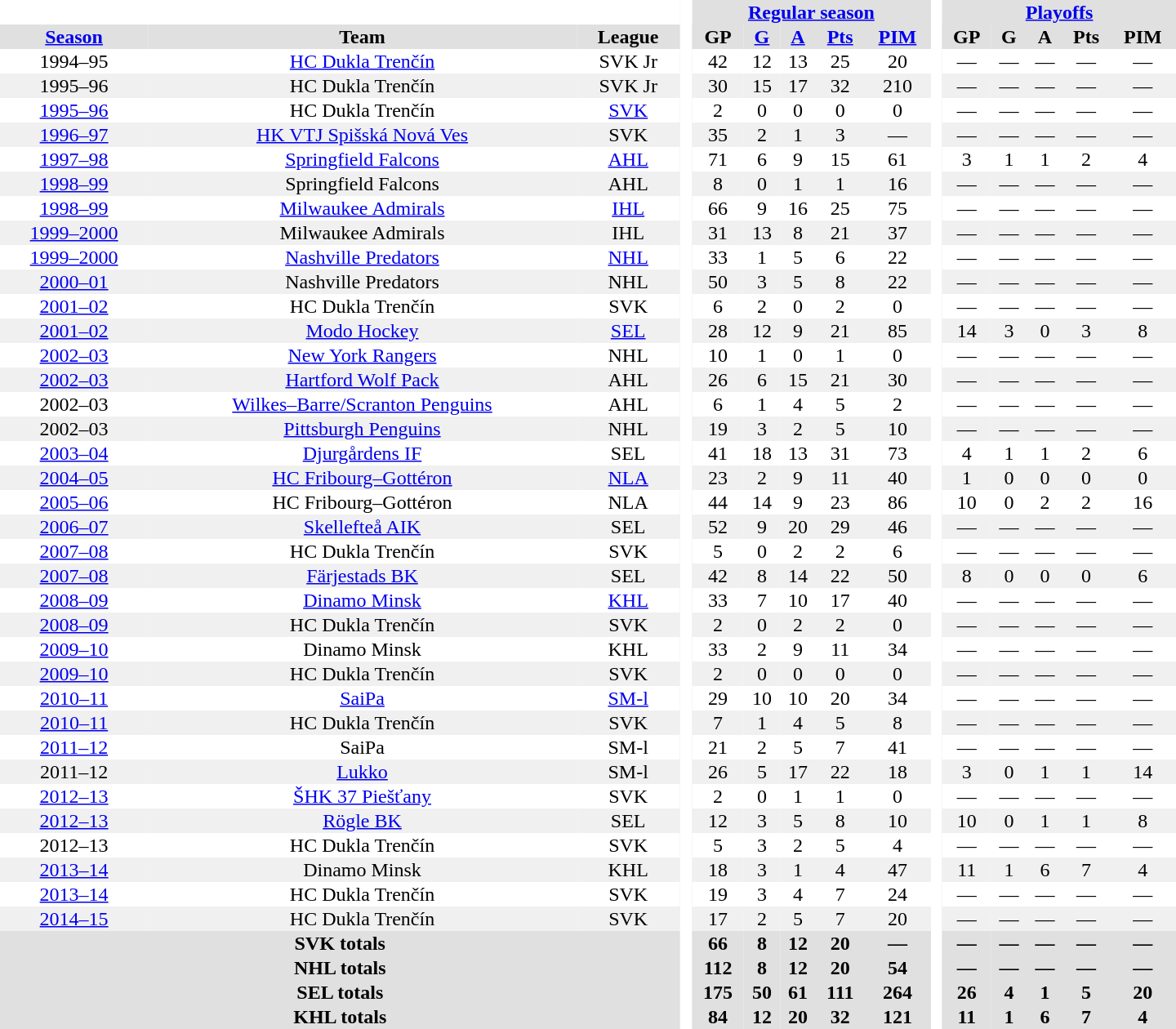<table border="0" cellpadding="1" cellspacing="0" style="text-align:center; width:60em">
<tr bgcolor="#e0e0e0">
<th colspan="3" bgcolor="#ffffff"> </th>
<th rowspan="99" bgcolor="#ffffff"> </th>
<th colspan="5"><a href='#'>Regular season</a></th>
<th rowspan="99" bgcolor="#ffffff"> </th>
<th colspan="5"><a href='#'>Playoffs</a></th>
</tr>
<tr bgcolor="#e0e0e0">
<th><a href='#'>Season</a></th>
<th>Team</th>
<th>League</th>
<th>GP</th>
<th><a href='#'>G</a></th>
<th><a href='#'>A</a></th>
<th><a href='#'>Pts</a></th>
<th><a href='#'>PIM</a></th>
<th>GP</th>
<th>G</th>
<th>A</th>
<th>Pts</th>
<th>PIM</th>
</tr>
<tr>
<td>1994–95</td>
<td><a href='#'>HC Dukla Trenčín</a></td>
<td>SVK Jr</td>
<td>42</td>
<td>12</td>
<td>13</td>
<td>25</td>
<td>20</td>
<td>—</td>
<td>—</td>
<td>—</td>
<td>—</td>
<td>—</td>
</tr>
<tr bgcolor="#f0f0f0">
<td>1995–96</td>
<td>HC Dukla Trenčín</td>
<td>SVK Jr</td>
<td>30</td>
<td>15</td>
<td>17</td>
<td>32</td>
<td>210</td>
<td>—</td>
<td>—</td>
<td>—</td>
<td>—</td>
<td>—</td>
</tr>
<tr>
<td><a href='#'>1995–96</a></td>
<td>HC Dukla Trenčín</td>
<td><a href='#'>SVK</a></td>
<td>2</td>
<td>0</td>
<td>0</td>
<td>0</td>
<td>0</td>
<td>—</td>
<td>—</td>
<td>—</td>
<td>—</td>
<td>—</td>
</tr>
<tr bgcolor="#f0f0f0">
<td><a href='#'>1996–97</a></td>
<td><a href='#'>HK VTJ Spišská Nová Ves</a></td>
<td>SVK</td>
<td>35</td>
<td>2</td>
<td>1</td>
<td>3</td>
<td>—</td>
<td>—</td>
<td>—</td>
<td>—</td>
<td>—</td>
<td>—</td>
</tr>
<tr>
<td><a href='#'>1997–98</a></td>
<td><a href='#'>Springfield Falcons</a></td>
<td><a href='#'>AHL</a></td>
<td>71</td>
<td>6</td>
<td>9</td>
<td>15</td>
<td>61</td>
<td>3</td>
<td>1</td>
<td>1</td>
<td>2</td>
<td>4</td>
</tr>
<tr bgcolor="#f0f0f0">
<td><a href='#'>1998–99</a></td>
<td>Springfield Falcons</td>
<td>AHL</td>
<td>8</td>
<td>0</td>
<td>1</td>
<td>1</td>
<td>16</td>
<td>—</td>
<td>—</td>
<td>—</td>
<td>—</td>
<td>—</td>
</tr>
<tr>
<td><a href='#'>1998–99</a></td>
<td><a href='#'>Milwaukee Admirals</a></td>
<td><a href='#'>IHL</a></td>
<td>66</td>
<td>9</td>
<td>16</td>
<td>25</td>
<td>75</td>
<td>—</td>
<td>—</td>
<td>—</td>
<td>—</td>
<td>—</td>
</tr>
<tr bgcolor="#f0f0f0">
<td><a href='#'>1999–2000</a></td>
<td>Milwaukee Admirals</td>
<td>IHL</td>
<td>31</td>
<td>13</td>
<td>8</td>
<td>21</td>
<td>37</td>
<td>—</td>
<td>—</td>
<td>—</td>
<td>—</td>
<td>—</td>
</tr>
<tr>
<td><a href='#'>1999–2000</a></td>
<td><a href='#'>Nashville Predators</a></td>
<td><a href='#'>NHL</a></td>
<td>33</td>
<td>1</td>
<td>5</td>
<td>6</td>
<td>22</td>
<td>—</td>
<td>—</td>
<td>—</td>
<td>—</td>
<td>—</td>
</tr>
<tr bgcolor="#f0f0f0">
<td><a href='#'>2000–01</a></td>
<td>Nashville Predators</td>
<td>NHL</td>
<td>50</td>
<td>3</td>
<td>5</td>
<td>8</td>
<td>22</td>
<td>—</td>
<td>—</td>
<td>—</td>
<td>—</td>
<td>—</td>
</tr>
<tr>
<td><a href='#'>2001–02</a></td>
<td>HC Dukla Trenčín</td>
<td>SVK</td>
<td>6</td>
<td>2</td>
<td>0</td>
<td>2</td>
<td>0</td>
<td>—</td>
<td>—</td>
<td>—</td>
<td>—</td>
<td>—</td>
</tr>
<tr bgcolor="#f0f0f0">
<td><a href='#'>2001–02</a></td>
<td><a href='#'>Modo Hockey</a></td>
<td><a href='#'>SEL</a></td>
<td>28</td>
<td>12</td>
<td>9</td>
<td>21</td>
<td>85</td>
<td>14</td>
<td>3</td>
<td>0</td>
<td>3</td>
<td>8</td>
</tr>
<tr>
<td><a href='#'>2002–03</a></td>
<td><a href='#'>New York Rangers</a></td>
<td>NHL</td>
<td>10</td>
<td>1</td>
<td>0</td>
<td>1</td>
<td>0</td>
<td>—</td>
<td>—</td>
<td>—</td>
<td>—</td>
<td>—</td>
</tr>
<tr bgcolor="#f0f0f0">
<td><a href='#'>2002–03</a></td>
<td><a href='#'>Hartford Wolf Pack</a></td>
<td>AHL</td>
<td>26</td>
<td>6</td>
<td>15</td>
<td>21</td>
<td>30</td>
<td>—</td>
<td>—</td>
<td>—</td>
<td>—</td>
<td>—</td>
</tr>
<tr>
<td>2002–03</td>
<td><a href='#'>Wilkes–Barre/Scranton Penguins</a></td>
<td>AHL</td>
<td>6</td>
<td>1</td>
<td>4</td>
<td>5</td>
<td>2</td>
<td>—</td>
<td>—</td>
<td>—</td>
<td>—</td>
<td>—</td>
</tr>
<tr bgcolor="#f0f0f0">
<td>2002–03</td>
<td><a href='#'>Pittsburgh Penguins</a></td>
<td>NHL</td>
<td>19</td>
<td>3</td>
<td>2</td>
<td>5</td>
<td>10</td>
<td>—</td>
<td>—</td>
<td>—</td>
<td>—</td>
<td>—</td>
</tr>
<tr>
<td><a href='#'>2003–04</a></td>
<td><a href='#'>Djurgårdens IF</a></td>
<td>SEL</td>
<td>41</td>
<td>18</td>
<td>13</td>
<td>31</td>
<td>73</td>
<td>4</td>
<td>1</td>
<td>1</td>
<td>2</td>
<td>6</td>
</tr>
<tr bgcolor="#f0f0f0">
<td><a href='#'>2004–05</a></td>
<td><a href='#'>HC Fribourg–Gottéron</a></td>
<td><a href='#'>NLA</a></td>
<td>23</td>
<td>2</td>
<td>9</td>
<td>11</td>
<td>40</td>
<td>1</td>
<td>0</td>
<td>0</td>
<td>0</td>
<td>0</td>
</tr>
<tr>
<td><a href='#'>2005–06</a></td>
<td>HC Fribourg–Gottéron</td>
<td>NLA</td>
<td>44</td>
<td>14</td>
<td>9</td>
<td>23</td>
<td>86</td>
<td>10</td>
<td>0</td>
<td>2</td>
<td>2</td>
<td>16</td>
</tr>
<tr bgcolor="#f0f0f0">
<td><a href='#'>2006–07</a></td>
<td><a href='#'>Skellefteå AIK</a></td>
<td>SEL</td>
<td>52</td>
<td>9</td>
<td>20</td>
<td>29</td>
<td>46</td>
<td>—</td>
<td>—</td>
<td>—</td>
<td>—</td>
<td>—</td>
</tr>
<tr>
<td><a href='#'>2007–08</a></td>
<td>HC Dukla Trenčín</td>
<td>SVK</td>
<td>5</td>
<td>0</td>
<td>2</td>
<td>2</td>
<td>6</td>
<td>—</td>
<td>—</td>
<td>—</td>
<td>—</td>
<td>—</td>
</tr>
<tr bgcolor="#f0f0f0">
<td><a href='#'>2007–08</a></td>
<td><a href='#'>Färjestads BK</a></td>
<td>SEL</td>
<td>42</td>
<td>8</td>
<td>14</td>
<td>22</td>
<td>50</td>
<td>8</td>
<td>0</td>
<td>0</td>
<td>0</td>
<td>6</td>
</tr>
<tr>
<td><a href='#'>2008–09</a></td>
<td><a href='#'>Dinamo Minsk</a></td>
<td><a href='#'>KHL</a></td>
<td>33</td>
<td>7</td>
<td>10</td>
<td>17</td>
<td>40</td>
<td>—</td>
<td>—</td>
<td>—</td>
<td>—</td>
<td>—</td>
</tr>
<tr bgcolor="#f0f0f0">
<td><a href='#'>2008–09</a></td>
<td>HC Dukla Trenčín</td>
<td>SVK</td>
<td>2</td>
<td>0</td>
<td>2</td>
<td>2</td>
<td>0</td>
<td>—</td>
<td>—</td>
<td>—</td>
<td>—</td>
<td>—</td>
</tr>
<tr>
<td><a href='#'>2009–10</a></td>
<td>Dinamo Minsk</td>
<td>KHL</td>
<td>33</td>
<td>2</td>
<td>9</td>
<td>11</td>
<td>34</td>
<td>—</td>
<td>—</td>
<td>—</td>
<td>—</td>
<td>—</td>
</tr>
<tr bgcolor="#f0f0f0">
<td><a href='#'>2009–10</a></td>
<td>HC Dukla Trenčín</td>
<td>SVK</td>
<td>2</td>
<td>0</td>
<td>0</td>
<td>0</td>
<td>0</td>
<td>—</td>
<td>—</td>
<td>—</td>
<td>—</td>
<td>—</td>
</tr>
<tr>
<td><a href='#'>2010–11</a></td>
<td><a href='#'>SaiPa</a></td>
<td><a href='#'>SM-l</a></td>
<td>29</td>
<td>10</td>
<td>10</td>
<td>20</td>
<td>34</td>
<td>—</td>
<td>—</td>
<td>—</td>
<td>—</td>
<td>—</td>
</tr>
<tr bgcolor="#f0f0f0">
<td><a href='#'>2010–11</a></td>
<td>HC Dukla Trenčín</td>
<td>SVK</td>
<td>7</td>
<td>1</td>
<td>4</td>
<td>5</td>
<td>8</td>
<td>—</td>
<td>—</td>
<td>—</td>
<td>—</td>
<td>—</td>
</tr>
<tr>
<td><a href='#'>2011–12</a></td>
<td>SaiPa</td>
<td>SM-l</td>
<td>21</td>
<td>2</td>
<td>5</td>
<td>7</td>
<td>41</td>
<td>—</td>
<td>—</td>
<td>—</td>
<td>—</td>
<td>—</td>
</tr>
<tr bgcolor="#f0f0f0">
<td>2011–12</td>
<td><a href='#'>Lukko</a></td>
<td>SM-l</td>
<td>26</td>
<td>5</td>
<td>17</td>
<td>22</td>
<td>18</td>
<td>3</td>
<td>0</td>
<td>1</td>
<td>1</td>
<td>14</td>
</tr>
<tr>
<td><a href='#'>2012–13</a></td>
<td><a href='#'>ŠHK 37 Piešťany</a></td>
<td>SVK</td>
<td>2</td>
<td>0</td>
<td>1</td>
<td>1</td>
<td>0</td>
<td>—</td>
<td>—</td>
<td>—</td>
<td>—</td>
<td>—</td>
</tr>
<tr bgcolor="#f0f0f0">
<td><a href='#'>2012–13</a></td>
<td><a href='#'>Rögle BK</a></td>
<td>SEL</td>
<td>12</td>
<td>3</td>
<td>5</td>
<td>8</td>
<td>10</td>
<td>10</td>
<td>0</td>
<td>1</td>
<td>1</td>
<td>8</td>
</tr>
<tr>
<td>2012–13</td>
<td>HC Dukla Trenčín</td>
<td>SVK</td>
<td>5</td>
<td>3</td>
<td>2</td>
<td>5</td>
<td>4</td>
<td>—</td>
<td>—</td>
<td>—</td>
<td>—</td>
<td>—</td>
</tr>
<tr bgcolor="#f0f0f0">
<td><a href='#'>2013–14</a></td>
<td>Dinamo Minsk</td>
<td>KHL</td>
<td>18</td>
<td>3</td>
<td>1</td>
<td>4</td>
<td>47</td>
<td>11</td>
<td>1</td>
<td>6</td>
<td>7</td>
<td>4</td>
</tr>
<tr>
<td><a href='#'>2013–14</a></td>
<td>HC Dukla Trenčín</td>
<td>SVK</td>
<td>19</td>
<td>3</td>
<td>4</td>
<td>7</td>
<td>24</td>
<td>—</td>
<td>—</td>
<td>—</td>
<td>—</td>
<td>—</td>
</tr>
<tr bgcolor="#f0f0f0">
<td><a href='#'>2014–15</a></td>
<td>HC Dukla Trenčín</td>
<td>SVK</td>
<td>17</td>
<td>2</td>
<td>5</td>
<td>7</td>
<td>20</td>
<td>—</td>
<td>—</td>
<td>—</td>
<td>—</td>
<td>—</td>
</tr>
<tr bgcolor="#e0e0e0">
<th colspan="3">SVK totals</th>
<th>66</th>
<th>8</th>
<th>12</th>
<th>20</th>
<th>—</th>
<th>—</th>
<th>—</th>
<th>—</th>
<th>—</th>
<th>—</th>
</tr>
<tr bgcolor="#e0e0e0">
<th colspan="3">NHL totals</th>
<th>112</th>
<th>8</th>
<th>12</th>
<th>20</th>
<th>54</th>
<th>—</th>
<th>—</th>
<th>—</th>
<th>—</th>
<th>—</th>
</tr>
<tr bgcolor="#e0e0e0">
<th colspan="3">SEL totals</th>
<th>175</th>
<th>50</th>
<th>61</th>
<th>111</th>
<th>264</th>
<th>26</th>
<th>4</th>
<th>1</th>
<th>5</th>
<th>20</th>
</tr>
<tr bgcolor="#e0e0e0">
<th colspan="3">KHL totals</th>
<th>84</th>
<th>12</th>
<th>20</th>
<th>32</th>
<th>121</th>
<th>11</th>
<th>1</th>
<th>6</th>
<th>7</th>
<th>4</th>
</tr>
</table>
